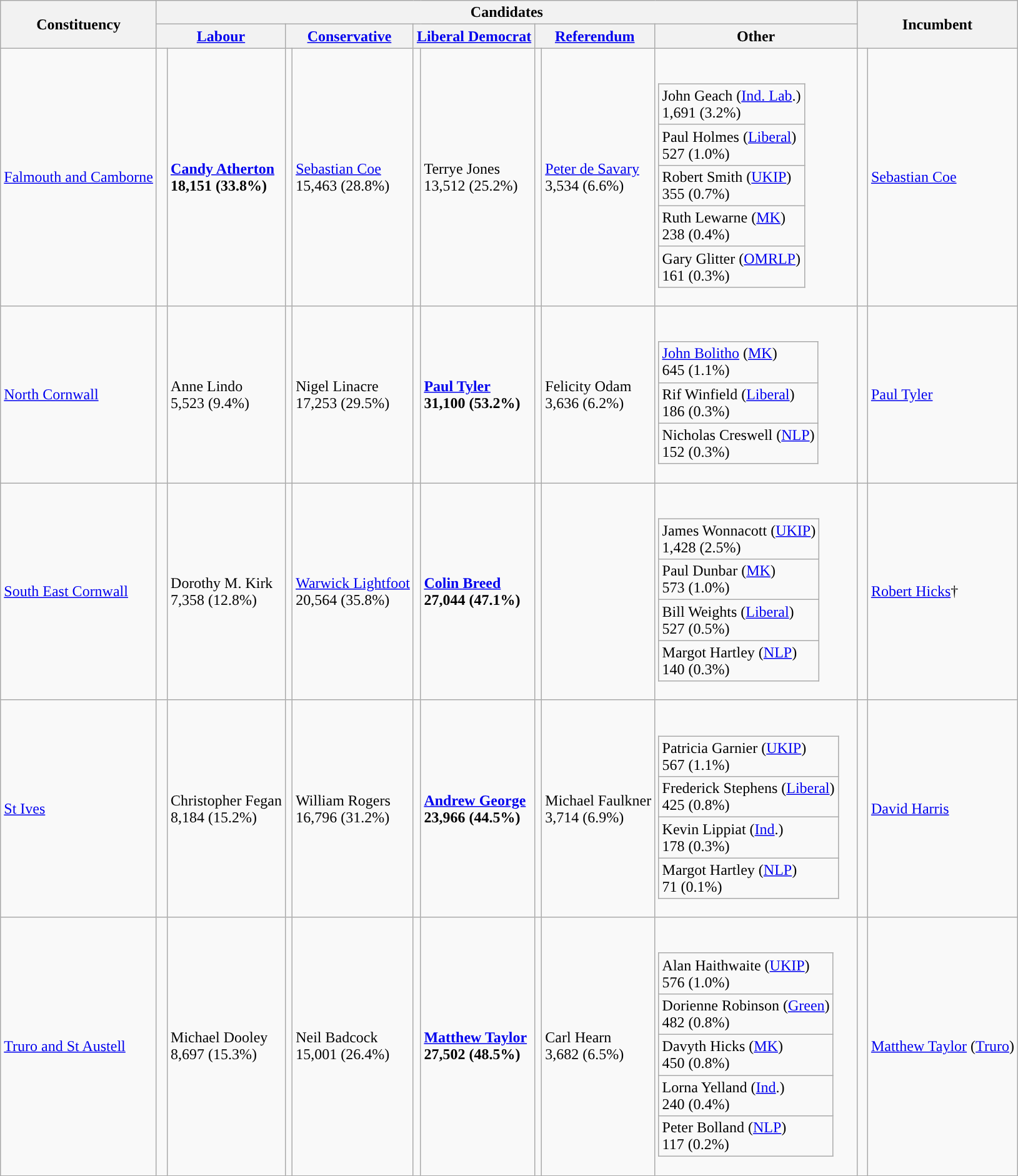<table class="wikitable">
<tr>
<th rowspan="2">Constituency</th>
<th colspan="9">Candidates</th>
<th colspan="2" rowspan="2">Incumbent</th>
</tr>
<tr>
<th colspan="2"><a href='#'>Labour</a></th>
<th colspan="2"><a href='#'>Conservative</a></th>
<th colspan="2"><a href='#'>Liberal Democrat</a></th>
<th colspan="2"><a href='#'>Referendum</a></th>
<th>Other</th>
</tr>
<tr>
<td><a href='#'>Falmouth and Camborne</a></td>
<td style="color:inherit;background:"> </td>
<td><strong><a href='#'>Candy Atherton</a></strong><br><strong>18,151 (33.8%)</strong></td>
<td></td>
<td><a href='#'>Sebastian Coe</a><br>15,463 (28.8%)</td>
<td></td>
<td>Terrye Jones<br>13,512 (25.2%)</td>
<td></td>
<td><a href='#'>Peter de Savary</a><br>3,534 (6.6%)</td>
<td><br><table class="wikitable">
<tr>
<td>John Geach (<a href='#'>Ind. Lab</a>.)<br>1,691 (3.2%)</td>
</tr>
<tr>
<td>Paul Holmes (<a href='#'>Liberal</a>)<br>527 (1.0%)</td>
</tr>
<tr>
<td>Robert Smith (<a href='#'>UKIP</a>)<br>355 (0.7%)</td>
</tr>
<tr>
<td>Ruth Lewarne (<a href='#'>MK</a>)<br>238 (0.4%)</td>
</tr>
<tr>
<td>Gary Glitter (<a href='#'>OMRLP</a>)<br>161 (0.3%)</td>
</tr>
</table>
</td>
<td style="color:inherit;background:"> </td>
<td><a href='#'>Sebastian Coe</a></td>
</tr>
<tr>
<td><a href='#'>North Cornwall</a></td>
<td></td>
<td>Anne Lindo<br>5,523 (9.4%)</td>
<td></td>
<td>Nigel Linacre<br>17,253 (29.5%)</td>
<td style="color:inherit;background:"></td>
<td><strong><a href='#'>Paul Tyler</a></strong><br><strong>31,100 (53.2%)</strong></td>
<td></td>
<td>Felicity Odam<br>3,636 (6.2%)</td>
<td><br><table class="wikitable">
<tr>
<td><a href='#'>John Bolitho</a> (<a href='#'>MK</a>)<br>645 (1.1%)</td>
</tr>
<tr>
<td>Rif Winfield (<a href='#'>Liberal</a>)<br>186 (0.3%)</td>
</tr>
<tr>
<td>Nicholas Creswell (<a href='#'>NLP</a>)<br>152 (0.3%)</td>
</tr>
</table>
</td>
<td style="color:inherit;background:"></td>
<td><a href='#'>Paul Tyler</a></td>
</tr>
<tr>
<td><a href='#'>South East Cornwall</a></td>
<td></td>
<td>Dorothy M. Kirk<br>7,358 (12.8%)</td>
<td></td>
<td><a href='#'>Warwick Lightfoot</a><br>20,564 (35.8%)</td>
<td style="color:inherit;background:"></td>
<td><strong><a href='#'>Colin Breed</a></strong><br><strong>27,044 (47.1%)</strong></td>
<td></td>
<td></td>
<td><br><table class="wikitable">
<tr>
<td>James Wonnacott (<a href='#'>UKIP</a>)<br>1,428 (2.5%)</td>
</tr>
<tr>
<td>Paul Dunbar (<a href='#'>MK</a>)<br>573 (1.0%)</td>
</tr>
<tr>
<td>Bill Weights (<a href='#'>Liberal</a>)<br>527 (0.5%)</td>
</tr>
<tr>
<td>Margot Hartley (<a href='#'>NLP</a>)<br>140 (0.3%)</td>
</tr>
</table>
</td>
<td style="color:inherit;background:"> </td>
<td><a href='#'>Robert Hicks</a>†</td>
</tr>
<tr>
<td><a href='#'>St Ives</a></td>
<td></td>
<td>Christopher Fegan<br>8,184 (15.2%)</td>
<td></td>
<td>William Rogers<br>16,796 (31.2%)</td>
<td style="color:inherit;background:"></td>
<td><a href='#'><strong>Andrew George</strong></a><br><strong>23,966 (44.5%)</strong></td>
<td></td>
<td>Michael Faulkner<br>3,714 (6.9%)</td>
<td><br><table class="wikitable">
<tr>
<td>Patricia Garnier (<a href='#'>UKIP</a>)<br>567 (1.1%)</td>
</tr>
<tr>
<td>Frederick Stephens (<a href='#'>Liberal</a>)<br>425 (0.8%)</td>
</tr>
<tr>
<td>Kevin Lippiat (<a href='#'>Ind</a>.)<br>178 (0.3%)</td>
</tr>
<tr>
<td>Margot Hartley (<a href='#'>NLP</a>)<br>71 (0.1%)</td>
</tr>
</table>
</td>
<td style="color:inherit;background:"> </td>
<td><a href='#'>David Harris</a></td>
</tr>
<tr>
<td><a href='#'>Truro and St Austell</a></td>
<td></td>
<td>Michael Dooley<br>8,697 (15.3%)</td>
<td></td>
<td>Neil Badcock<br>15,001 (26.4%)</td>
<td style="color:inherit;background:"></td>
<td><a href='#'><strong>Matthew Taylor</strong></a><br><strong>27,502 (48.5%)</strong></td>
<td></td>
<td>Carl Hearn<br>3,682 (6.5%)</td>
<td><br><table class="wikitable">
<tr>
<td>Alan Haithwaite (<a href='#'>UKIP</a>)<br>576 (1.0%)</td>
</tr>
<tr>
<td>Dorienne Robinson (<a href='#'>Green</a>)<br>482 (0.8%)</td>
</tr>
<tr>
<td>Davyth Hicks (<a href='#'>MK</a>)<br>450 (0.8%)</td>
</tr>
<tr>
<td>Lorna Yelland (<a href='#'>Ind</a>.)<br>240 (0.4%)</td>
</tr>
<tr>
<td>Peter Bolland (<a href='#'>NLP</a>)<br>117 (0.2%)</td>
</tr>
</table>
</td>
<td style="color:inherit;background:"></td>
<td><a href='#'>Matthew Taylor</a> (<a href='#'>Truro</a>)</td>
</tr>
</table>
